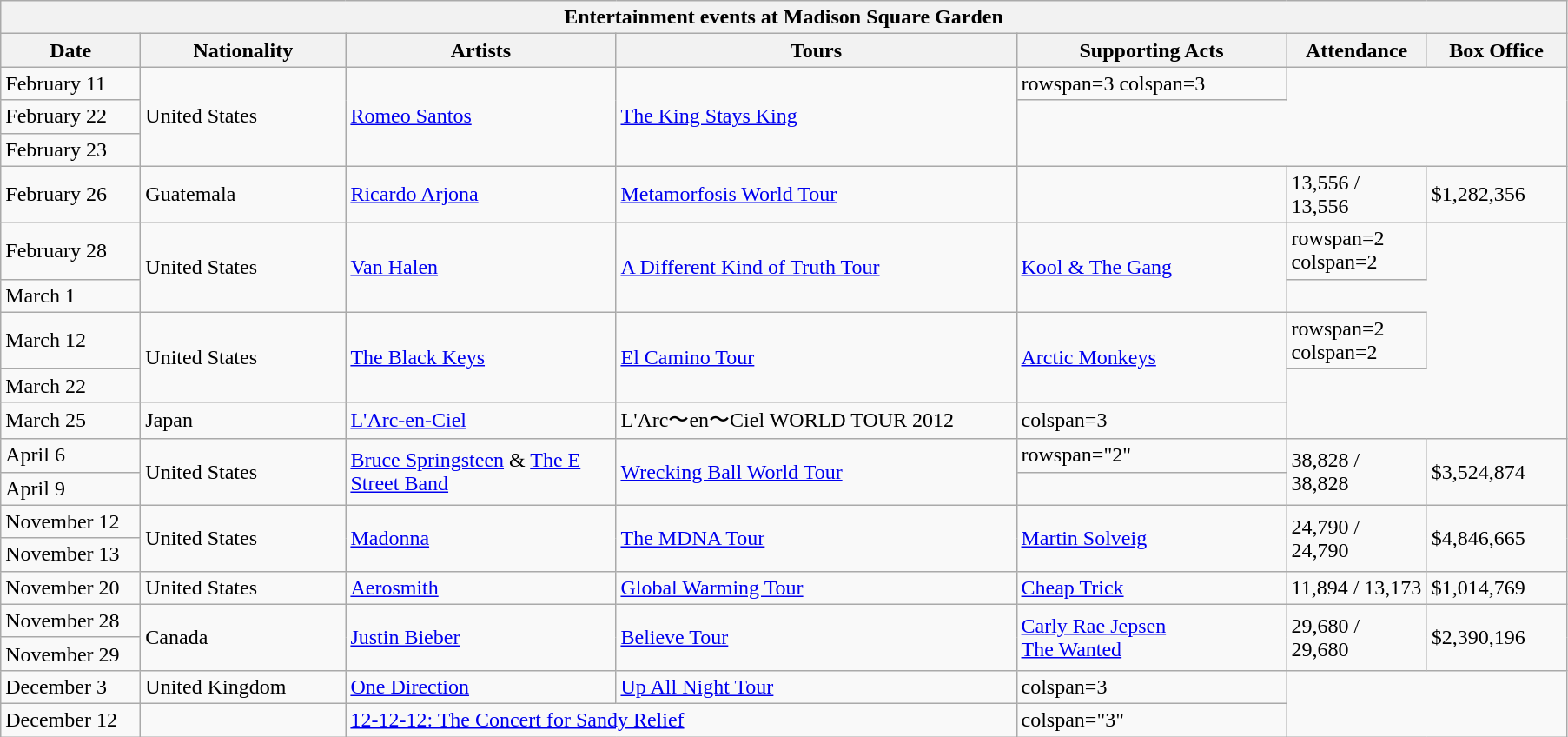<table class="wikitable">
<tr>
<th colspan="7">Entertainment events at Madison Square Garden</th>
</tr>
<tr>
<th width=100>Date</th>
<th width=150>Nationality</th>
<th width=200>Artists</th>
<th width=300>Tours</th>
<th width=200>Supporting Acts</th>
<th width=100>Attendance</th>
<th width=100>Box Office</th>
</tr>
<tr>
<td>February 11</td>
<td rowspan="3">United States</td>
<td rowspan="3"><a href='#'>Romeo Santos</a></td>
<td rowspan="3"><a href='#'>The King Stays King</a></td>
<td>rowspan=3 colspan=3 </td>
</tr>
<tr>
<td>February 22</td>
</tr>
<tr>
<td>February 23</td>
</tr>
<tr>
<td>February 26</td>
<td>Guatemala</td>
<td><a href='#'>Ricardo Arjona</a></td>
<td><a href='#'>Metamorfosis World Tour</a></td>
<td></td>
<td>13,556 / 13,556</td>
<td>$1,282,356</td>
</tr>
<tr>
<td>February 28</td>
<td rowspan=2>United States</td>
<td rowspan=2><a href='#'>Van Halen</a></td>
<td rowspan=2><a href='#'>A Different Kind of Truth Tour</a></td>
<td rowspan=2><a href='#'>Kool & The Gang</a></td>
<td>rowspan=2 colspan=2 </td>
</tr>
<tr>
<td>March 1</td>
</tr>
<tr>
<td>March 12</td>
<td rowspan=2>United States</td>
<td rowspan=2><a href='#'>The Black Keys</a></td>
<td rowspan=2><a href='#'>El Camino Tour</a></td>
<td rowspan=2><a href='#'>Arctic Monkeys</a></td>
<td>rowspan=2 colspan=2 </td>
</tr>
<tr>
<td>March 22</td>
</tr>
<tr>
<td>March 25</td>
<td>Japan</td>
<td><a href='#'>L'Arc-en-Ciel</a></td>
<td>L'Arc〜en〜Ciel WORLD TOUR 2012</td>
<td>colspan=3 </td>
</tr>
<tr>
<td>April 6</td>
<td rowspan="2">United States</td>
<td rowspan="2"><a href='#'>Bruce Springsteen</a> & <a href='#'>The E Street Band</a></td>
<td rowspan="2"><a href='#'>Wrecking Ball World Tour</a></td>
<td>rowspan="2" </td>
<td rowspan="2">38,828 / 38,828</td>
<td rowspan="2">$3,524,874</td>
</tr>
<tr>
<td>April 9</td>
</tr>
<tr>
<td>November 12</td>
<td rowspan=2>United States</td>
<td rowspan=2><a href='#'>Madonna</a></td>
<td rowspan=2><a href='#'>The MDNA Tour</a></td>
<td rowspan=2><a href='#'>Martin Solveig</a></td>
<td rowspan=2>24,790 / 24,790</td>
<td rowspan=2>$4,846,665</td>
</tr>
<tr>
<td>November 13</td>
</tr>
<tr>
<td>November 20</td>
<td>United States</td>
<td><a href='#'>Aerosmith</a></td>
<td><a href='#'>Global Warming Tour</a></td>
<td><a href='#'>Cheap Trick</a></td>
<td>11,894 / 13,173</td>
<td>$1,014,769</td>
</tr>
<tr>
<td>November 28</td>
<td rowspan=2>Canada</td>
<td rowspan=2><a href='#'>Justin Bieber</a></td>
<td rowspan=2><a href='#'>Believe Tour</a></td>
<td rowspan=2><a href='#'>Carly Rae Jepsen</a><br><a href='#'>The Wanted</a></td>
<td rowspan=2>29,680 / 29,680</td>
<td rowspan=2>$2,390,196</td>
</tr>
<tr>
<td>November 29</td>
</tr>
<tr>
<td>December 3</td>
<td>United Kingdom</td>
<td><a href='#'>One Direction</a></td>
<td><a href='#'>Up All Night Tour</a></td>
<td>colspan=3 </td>
</tr>
<tr>
<td>December 12</td>
<td></td>
<td colspan="2"><a href='#'>12-12-12: The Concert for Sandy Relief</a></td>
<td>colspan="3" </td>
</tr>
</table>
